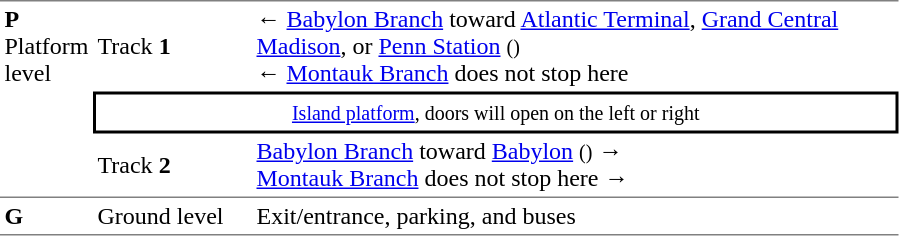<table cellpadding="3" cellspacing="0" border="0">
<tr>
<td rowspan="3" valign="top" style="border-top:solid 1px gray;border-bottom:solid 1px gray;"><strong>P</strong><br>Platform level</td>
<td style="border-top:solid 1px gray;">Track <strong>1</strong></td>
<td style="border-top:solid 1px gray;">← <strong></strong> <a href='#'>Babylon Branch</a> toward <a href='#'>Atlantic Terminal</a>, <a href='#'>Grand Central Madison</a>, or <a href='#'>Penn Station</a> <small>()</small><br>←  <a href='#'>Montauk Branch</a> does not stop here</td>
</tr>
<tr>
<td colspan="2" style="border-top:solid 2px black;border-right:solid 2px black;border-left:solid 2px black;border-bottom:solid 2px black;text-align:center;"><small><a href='#'>Island platform</a>, doors will open on the left or right</small> </td>
</tr>
<tr>
<td style="border-bottom:solid 1px gray;">Track <strong>2</strong></td>
<td style="border-bottom:solid 1px gray;">  <a href='#'>Babylon Branch</a> toward <a href='#'>Babylon</a> <small>()</small> →<br>  <a href='#'>Montauk Branch</a> does not stop here →</td>
</tr>
<tr>
<td width="50" style="border-bottom:solid 1px gray;border-bottom:solid 1px gray;"><strong>G</strong></td>
<td width="100" style="border-bottom:solid 1px gray;border-bottom:solid 1px gray;">Ground level</td>
<td width="425" style="border-bottom:solid 1px gray;border-bottom:solid 1px gray;">Exit/entrance, parking, and buses</td>
</tr>
</table>
